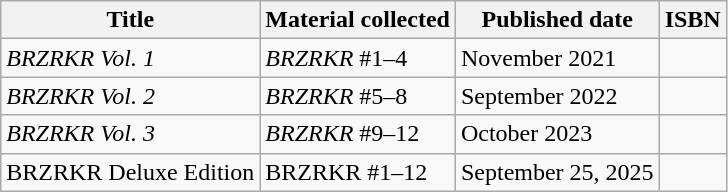<table class="wikitable">
<tr>
<th scope="col">Title</th>
<th scope="col">Material collected</th>
<th scope="col">Published date</th>
<th scope="col">ISBN</th>
</tr>
<tr>
<td scope="row"><em>BRZRKR Vol. 1</em></td>
<td><em>BRZRKR</em> #1–4</td>
<td>November 2021</td>
<td></td>
</tr>
<tr>
<td scope="row"><em>BRZRKR Vol. 2</em></td>
<td><em>BRZRKR</em> #5–8</td>
<td>September 2022</td>
<td></td>
</tr>
<tr>
<td scope="row"><em>BRZRKR Vol. 3</em></td>
<td><em>BRZRKR</em> #9–12</td>
<td>October 2023</td>
<td></td>
</tr>
<tr>
<td>BRZRKR Deluxe Edition</td>
<td>BRZRKR #1–12</td>
<td>September 25, 2025</td>
<td></td>
</tr>
</table>
